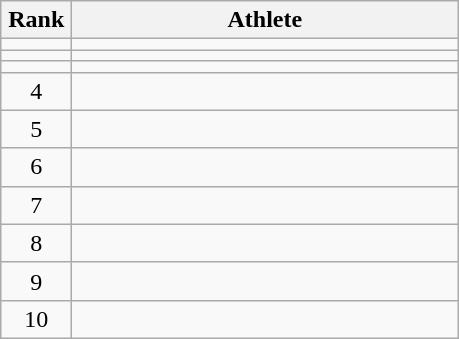<table class="wikitable" style="text-align: center;">
<tr>
<th width=40>Rank</th>
<th width=250>Athlete</th>
</tr>
<tr>
<td></td>
<td align="left"></td>
</tr>
<tr>
<td></td>
<td align="left"></td>
</tr>
<tr>
<td></td>
<td align="left"></td>
</tr>
<tr>
<td>4</td>
<td align="left"></td>
</tr>
<tr>
<td>5</td>
<td align="left"></td>
</tr>
<tr>
<td>6</td>
<td align="left"></td>
</tr>
<tr>
<td>7</td>
<td align="left"></td>
</tr>
<tr>
<td>8</td>
<td align="left"></td>
</tr>
<tr>
<td>9</td>
<td align="left"></td>
</tr>
<tr>
<td>10</td>
<td align="left"></td>
</tr>
</table>
